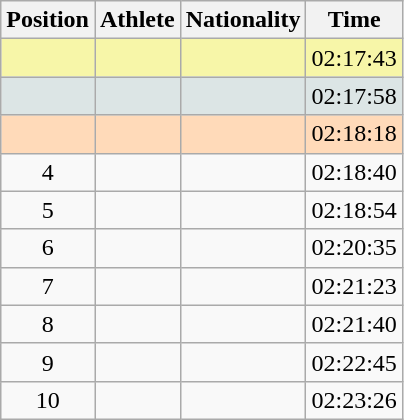<table class="wikitable sortable">
<tr>
<th scope="col">Position</th>
<th scope="col">Athlete</th>
<th scope="col">Nationality</th>
<th scope="col">Time</th>
</tr>
<tr bgcolor="#F7F6A8">
<td align=center></td>
<td></td>
<td></td>
<td>02:17:43</td>
</tr>
<tr bgcolor="#DCE5E5">
<td align=center></td>
<td></td>
<td></td>
<td>02:17:58</td>
</tr>
<tr bgcolor="#FFDAB9">
<td align=center></td>
<td></td>
<td></td>
<td>02:18:18</td>
</tr>
<tr>
<td align=center>4</td>
<td></td>
<td></td>
<td>02:18:40</td>
</tr>
<tr>
<td align=center>5</td>
<td></td>
<td></td>
<td>02:18:54</td>
</tr>
<tr>
<td align=center>6</td>
<td></td>
<td></td>
<td>02:20:35</td>
</tr>
<tr>
<td align=center>7</td>
<td></td>
<td></td>
<td>02:21:23</td>
</tr>
<tr>
<td align=center>8</td>
<td></td>
<td></td>
<td>02:21:40</td>
</tr>
<tr>
<td align=center>9</td>
<td></td>
<td></td>
<td>02:22:45</td>
</tr>
<tr>
<td align=center>10</td>
<td></td>
<td></td>
<td>02:23:26</td>
</tr>
</table>
